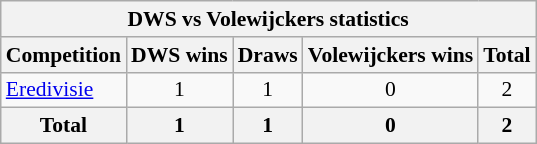<table class="wikitable" style="font-size: 90%">
<tr>
<th colspan="5">DWS vs Volewijckers statistics</th>
</tr>
<tr>
<th>Competition</th>
<th>DWS wins</th>
<th>Draws</th>
<th>Volewijckers wins</th>
<th>Total</th>
</tr>
<tr>
<td><a href='#'>Eredivisie</a></td>
<td style="text-align: center">1</td>
<td style="text-align: center">1</td>
<td style="text-align: center">0</td>
<td style="text-align: center">2</td>
</tr>
<tr>
<th>Total</th>
<th>1</th>
<th>1</th>
<th>0</th>
<th>2</th>
</tr>
</table>
